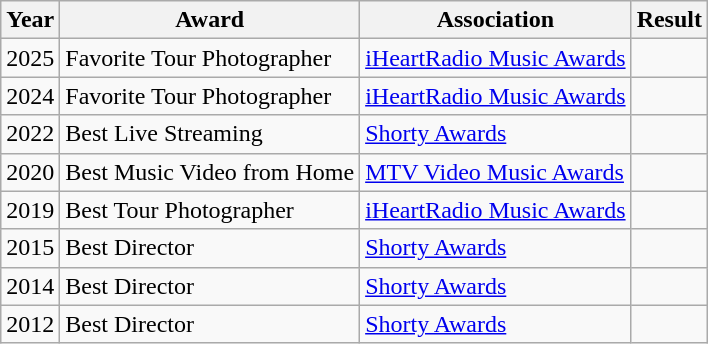<table class="wikitable">
<tr>
<th>Year</th>
<th>Award</th>
<th>Association</th>
<th>Result</th>
</tr>
<tr>
<td>2025</td>
<td>Favorite Tour Photographer</td>
<td><a href='#'>iHeartRadio Music Awards</a></td>
<td></td>
</tr>
<tr>
<td>2024</td>
<td>Favorite Tour Photographer</td>
<td><a href='#'>iHeartRadio Music Awards</a></td>
<td></td>
</tr>
<tr>
<td>2022</td>
<td>Best Live Streaming</td>
<td><a href='#'>Shorty Awards</a></td>
<td></td>
</tr>
<tr>
<td>2020</td>
<td>Best Music Video from Home</td>
<td><a href='#'>MTV Video Music Awards</a></td>
<td></td>
</tr>
<tr>
<td>2019</td>
<td>Best Tour Photographer</td>
<td><a href='#'>iHeartRadio Music Awards</a></td>
<td></td>
</tr>
<tr>
<td>2015</td>
<td>Best Director</td>
<td><a href='#'>Shorty Awards</a></td>
<td></td>
</tr>
<tr>
<td>2014</td>
<td>Best Director</td>
<td><a href='#'>Shorty Awards</a></td>
<td></td>
</tr>
<tr>
<td>2012</td>
<td>Best Director</td>
<td><a href='#'>Shorty Awards</a></td>
<td></td>
</tr>
</table>
